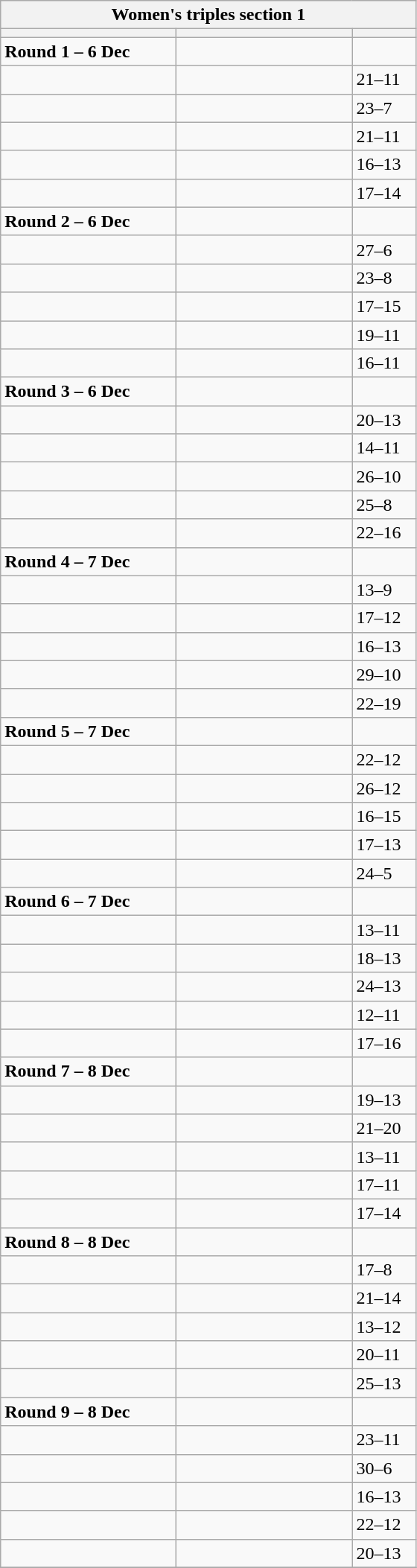<table class="wikitable">
<tr>
<th colspan="3">Women's triples section 1</th>
</tr>
<tr>
<th width=150></th>
<th width=150></th>
<th width=50></th>
</tr>
<tr>
<td><strong>Round 1 – 6 Dec</strong></td>
<td></td>
<td></td>
</tr>
<tr>
<td></td>
<td></td>
<td>21–11</td>
</tr>
<tr>
<td></td>
<td></td>
<td>23–7</td>
</tr>
<tr>
<td></td>
<td></td>
<td>21–11</td>
</tr>
<tr>
<td></td>
<td></td>
<td>16–13</td>
</tr>
<tr>
<td></td>
<td></td>
<td>17–14</td>
</tr>
<tr>
<td><strong>Round 2 – 6 Dec</strong></td>
<td></td>
<td></td>
</tr>
<tr>
<td></td>
<td></td>
<td>27–6</td>
</tr>
<tr>
<td></td>
<td></td>
<td>23–8</td>
</tr>
<tr>
<td></td>
<td></td>
<td>17–15</td>
</tr>
<tr>
<td></td>
<td></td>
<td>19–11</td>
</tr>
<tr>
<td></td>
<td></td>
<td>16–11</td>
</tr>
<tr>
<td><strong>Round 3 – 6 Dec</strong></td>
<td></td>
<td></td>
</tr>
<tr>
<td></td>
<td></td>
<td>20–13</td>
</tr>
<tr>
<td></td>
<td></td>
<td>14–11</td>
</tr>
<tr>
<td></td>
<td></td>
<td>26–10</td>
</tr>
<tr>
<td></td>
<td></td>
<td>25–8</td>
</tr>
<tr>
<td></td>
<td></td>
<td>22–16</td>
</tr>
<tr>
<td><strong>Round 4 – 7 Dec</strong></td>
<td></td>
<td></td>
</tr>
<tr>
<td></td>
<td></td>
<td>13–9</td>
</tr>
<tr>
<td></td>
<td></td>
<td>17–12</td>
</tr>
<tr>
<td></td>
<td></td>
<td>16–13</td>
</tr>
<tr>
<td></td>
<td></td>
<td>29–10</td>
</tr>
<tr>
<td></td>
<td></td>
<td>22–19</td>
</tr>
<tr>
<td><strong>Round 5 – 7 Dec</strong></td>
<td></td>
<td></td>
</tr>
<tr>
<td></td>
<td></td>
<td>22–12</td>
</tr>
<tr>
<td></td>
<td></td>
<td>26–12</td>
</tr>
<tr>
<td></td>
<td></td>
<td>16–15</td>
</tr>
<tr>
<td></td>
<td></td>
<td>17–13</td>
</tr>
<tr>
<td></td>
<td></td>
<td>24–5</td>
</tr>
<tr>
<td><strong>Round 6  – 7 Dec </strong></td>
<td></td>
<td></td>
</tr>
<tr>
<td></td>
<td></td>
<td>13–11</td>
</tr>
<tr>
<td></td>
<td></td>
<td>18–13</td>
</tr>
<tr>
<td></td>
<td></td>
<td>24–13</td>
</tr>
<tr>
<td></td>
<td></td>
<td>12–11</td>
</tr>
<tr>
<td></td>
<td></td>
<td>17–16</td>
</tr>
<tr>
<td><strong>Round 7 – 8 Dec </strong></td>
<td></td>
<td></td>
</tr>
<tr>
<td></td>
<td></td>
<td>19–13</td>
</tr>
<tr>
<td></td>
<td></td>
<td>21–20</td>
</tr>
<tr>
<td></td>
<td></td>
<td>13–11</td>
</tr>
<tr>
<td></td>
<td></td>
<td>17–11</td>
</tr>
<tr>
<td></td>
<td></td>
<td>17–14</td>
</tr>
<tr>
<td><strong>Round 8 – 8 Dec</strong></td>
<td></td>
<td></td>
</tr>
<tr>
<td></td>
<td></td>
<td>17–8</td>
</tr>
<tr>
<td></td>
<td></td>
<td>21–14</td>
</tr>
<tr>
<td></td>
<td></td>
<td>13–12</td>
</tr>
<tr>
<td></td>
<td></td>
<td>20–11</td>
</tr>
<tr>
<td></td>
<td></td>
<td>25–13</td>
</tr>
<tr>
<td><strong>Round 9 – 8 Dec</strong></td>
<td></td>
<td></td>
</tr>
<tr>
<td></td>
<td></td>
<td>23–11</td>
</tr>
<tr>
<td></td>
<td></td>
<td>30–6</td>
</tr>
<tr>
<td></td>
<td></td>
<td>16–13</td>
</tr>
<tr>
<td></td>
<td></td>
<td>22–12</td>
</tr>
<tr>
<td></td>
<td></td>
<td>20–13</td>
</tr>
<tr>
</tr>
</table>
